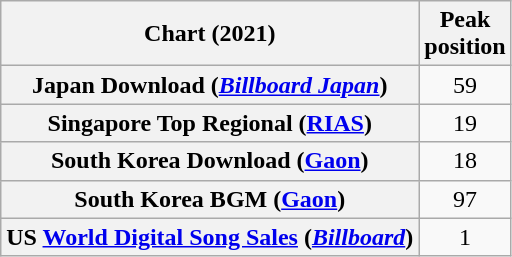<table class="wikitable sortable plainrowheaders" style="text-align:center">
<tr>
<th scope="col">Chart (2021)</th>
<th scope="col">Peak<br>position</th>
</tr>
<tr>
<th scope="row">Japan Download (<em><a href='#'>Billboard Japan</a></em>)</th>
<td>59</td>
</tr>
<tr>
<th scope="row">Singapore Top Regional (<a href='#'>RIAS</a>)</th>
<td>19</td>
</tr>
<tr>
<th scope="row">South Korea Download (<a href='#'>Gaon</a>)</th>
<td>18</td>
</tr>
<tr>
<th scope="row">South Korea BGM (<a href='#'>Gaon</a>)</th>
<td>97</td>
</tr>
<tr>
<th scope="row">US <a href='#'>World Digital Song Sales</a> (<em><a href='#'>Billboard</a></em>)</th>
<td>1</td>
</tr>
</table>
